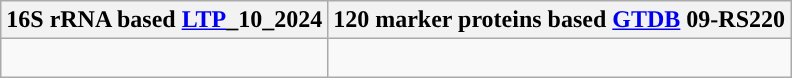<table class="wikitable">
<tr>
<th colspan=1>16S rRNA based <a href='#'>LTP</a>_10_2024</th>
<th colspan=1>120 marker proteins based <a href='#'>GTDB</a> 09-RS220</th>
</tr>
<tr>
<td style="vertical-align:top"><br></td>
<td><br></td>
</tr>
</table>
